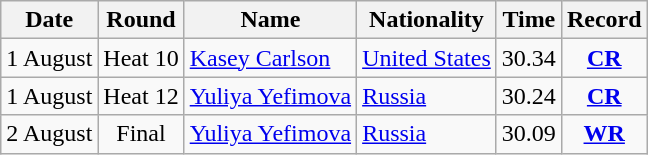<table class="wikitable" style="text-align:center">
<tr>
<th>Date</th>
<th>Round</th>
<th>Name</th>
<th>Nationality</th>
<th>Time</th>
<th>Record</th>
</tr>
<tr>
<td>1 August</td>
<td>Heat 10</td>
<td align="left"><a href='#'>Kasey Carlson</a></td>
<td align="left"> <a href='#'>United States</a></td>
<td>30.34</td>
<td><strong><a href='#'>CR</a></strong></td>
</tr>
<tr>
<td>1 August</td>
<td>Heat 12</td>
<td align="left"><a href='#'>Yuliya Yefimova</a></td>
<td align="left"> <a href='#'>Russia</a></td>
<td>30.24</td>
<td><strong><a href='#'>CR</a></strong></td>
</tr>
<tr>
<td>2 August</td>
<td>Final</td>
<td align="left"><a href='#'>Yuliya Yefimova</a></td>
<td align="left"> <a href='#'>Russia</a></td>
<td>30.09</td>
<td><strong><a href='#'>WR</a></strong></td>
</tr>
</table>
